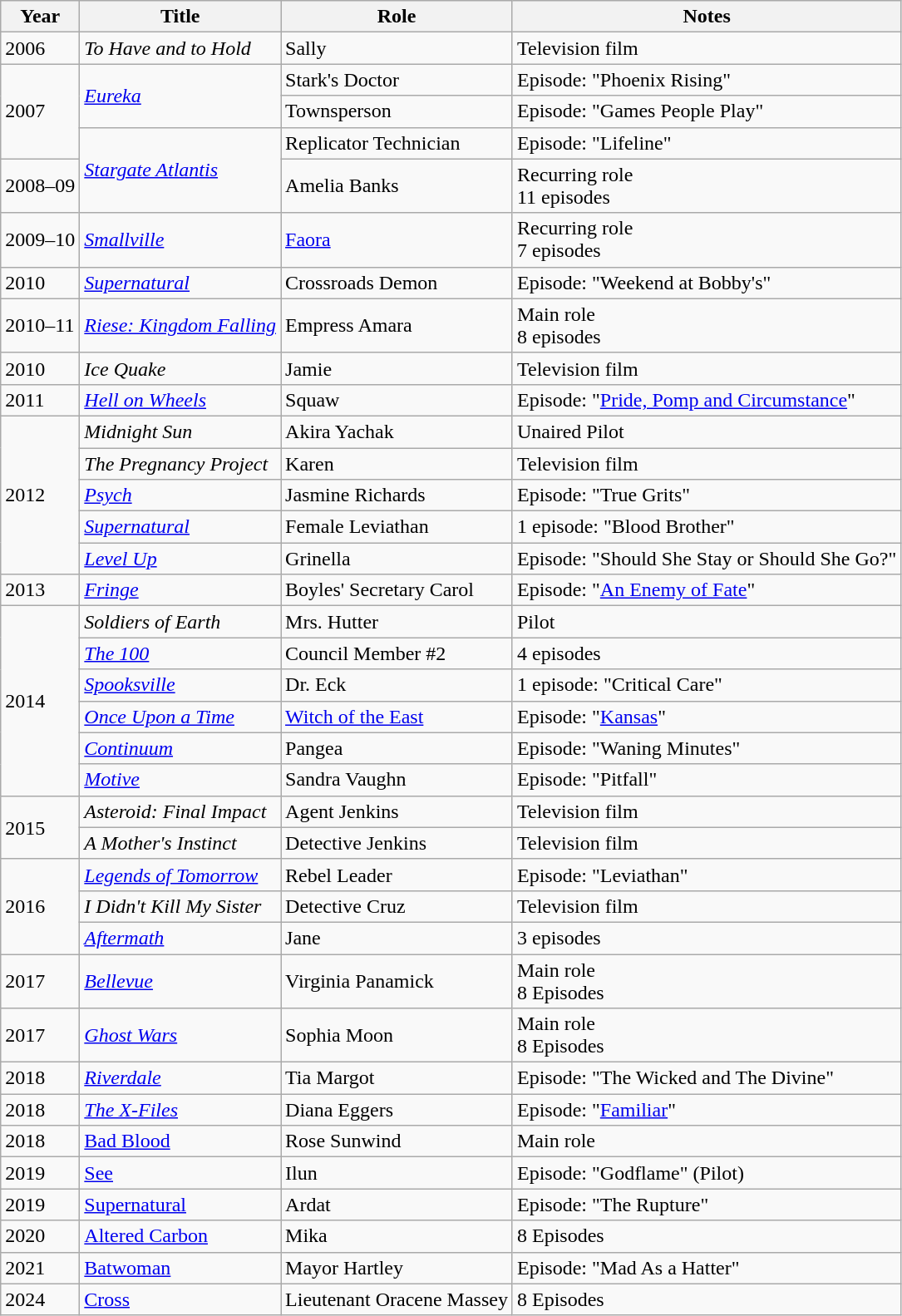<table class="wikitable sortable mw-collapsible">
<tr>
<th>Year</th>
<th>Title</th>
<th>Role</th>
<th class="unsortable">Notes</th>
</tr>
<tr>
<td>2006</td>
<td><em>To Have and to Hold</em></td>
<td>Sally</td>
<td>Television film</td>
</tr>
<tr>
<td rowspan="3">2007</td>
<td rowspan="2"><em><a href='#'>Eureka</a></em></td>
<td>Stark's Doctor</td>
<td>Episode: "Phoenix Rising"</td>
</tr>
<tr>
<td>Townsperson</td>
<td>Episode: "Games People Play"</td>
</tr>
<tr>
<td rowspan="2"><em><a href='#'>Stargate Atlantis</a></em></td>
<td>Replicator Technician</td>
<td>Episode: "Lifeline"</td>
</tr>
<tr>
<td>2008–09</td>
<td>Amelia Banks</td>
<td>Recurring role<br>11 episodes</td>
</tr>
<tr>
<td>2009–10</td>
<td><em><a href='#'>Smallville</a></em></td>
<td><a href='#'>Faora</a></td>
<td>Recurring role<br>7 episodes</td>
</tr>
<tr>
<td>2010</td>
<td><em><a href='#'>Supernatural</a></em></td>
<td>Crossroads Demon</td>
<td>Episode: "Weekend at Bobby's"</td>
</tr>
<tr>
<td>2010–11</td>
<td><em><a href='#'>Riese: Kingdom Falling</a></em></td>
<td>Empress Amara</td>
<td>Main role<br>8 episodes</td>
</tr>
<tr>
<td>2010</td>
<td><em>Ice Quake</em></td>
<td>Jamie</td>
<td>Television film</td>
</tr>
<tr>
<td>2011</td>
<td><em><a href='#'>Hell on Wheels</a></em></td>
<td>Squaw</td>
<td>Episode: "<a href='#'>Pride, Pomp and Circumstance</a>"</td>
</tr>
<tr>
<td rowspan="5">2012</td>
<td><em>Midnight Sun</em></td>
<td>Akira Yachak</td>
<td>Unaired Pilot</td>
</tr>
<tr>
<td data-sort-value="Pregnancy Project, The"><em>The Pregnancy Project</em></td>
<td>Karen</td>
<td>Television film</td>
</tr>
<tr>
<td><em><a href='#'>Psych</a></em></td>
<td>Jasmine Richards</td>
<td>Episode: "True Grits"</td>
</tr>
<tr>
<td><em><a href='#'>Supernatural</a></em></td>
<td>Female Leviathan</td>
<td>1 episode: "Blood Brother"</td>
</tr>
<tr>
<td><em><a href='#'>Level Up</a></em></td>
<td>Grinella</td>
<td>Episode: "Should She Stay or Should She Go?"</td>
</tr>
<tr>
<td>2013</td>
<td><em><a href='#'>Fringe</a></em></td>
<td>Boyles' Secretary Carol</td>
<td>Episode: "<a href='#'>An Enemy of Fate</a>"</td>
</tr>
<tr>
<td rowspan="6">2014</td>
<td><em>Soldiers of Earth</em></td>
<td>Mrs. Hutter</td>
<td>Pilot</td>
</tr>
<tr>
<td data-sort-value="100, The"><em><a href='#'>The 100</a></em></td>
<td>Council Member #2</td>
<td>4 episodes</td>
</tr>
<tr>
<td><em><a href='#'>Spooksville</a></em></td>
<td>Dr. Eck</td>
<td>1 episode: "Critical Care"</td>
</tr>
<tr>
<td><em><a href='#'>Once Upon a Time</a></em></td>
<td><a href='#'>Witch of the East</a></td>
<td>Episode: "<a href='#'>Kansas</a>"</td>
</tr>
<tr>
<td><em><a href='#'>Continuum</a></em></td>
<td>Pangea</td>
<td>Episode: "Waning Minutes"</td>
</tr>
<tr>
<td><em><a href='#'>Motive</a></em></td>
<td>Sandra Vaughn</td>
<td>Episode: "Pitfall"</td>
</tr>
<tr>
<td rowspan="2">2015</td>
<td><em>Asteroid: Final Impact</em></td>
<td>Agent Jenkins</td>
<td>Television film</td>
</tr>
<tr>
<td data-sort-value="Mother's Instinct, A"><em>A Mother's Instinct</em></td>
<td>Detective Jenkins</td>
<td>Television film</td>
</tr>
<tr>
<td rowspan="3">2016</td>
<td><em><a href='#'>Legends of Tomorrow</a></em></td>
<td>Rebel Leader</td>
<td>Episode: "Leviathan"</td>
</tr>
<tr>
<td><em>I Didn't Kill My Sister</em></td>
<td>Detective Cruz</td>
<td>Television film</td>
</tr>
<tr>
<td><em><a href='#'>Aftermath</a></em></td>
<td>Jane</td>
<td>3 episodes</td>
</tr>
<tr>
<td>2017</td>
<td><em><a href='#'>Bellevue</a></em></td>
<td>Virginia Panamick</td>
<td>Main role<br> 8 Episodes</td>
</tr>
<tr>
<td>2017</td>
<td><em><a href='#'>Ghost Wars</a></em></td>
<td>Sophia Moon</td>
<td>Main role<br>8 Episodes</td>
</tr>
<tr>
<td>2018</td>
<td><em><a href='#'>Riverdale</a></em></td>
<td>Tia Margot</td>
<td>Episode: "The Wicked and The Divine"</td>
</tr>
<tr>
<td>2018</td>
<td data-sort-value="X-Files, The"><em><a href='#'>The X-Files</a></td>
<td>Diana Eggers</td>
<td>Episode: "<a href='#'>Familiar</a>"</td>
</tr>
<tr>
<td>2018</td>
<td></em><a href='#'>Bad Blood</a><em></td>
<td>Rose Sunwind</td>
<td>Main role</td>
</tr>
<tr>
<td>2019</td>
<td></em><a href='#'>See</a><em></td>
<td>Ilun</td>
<td>Episode: "Godflame" (Pilot)</td>
</tr>
<tr>
<td>2019</td>
<td></em><a href='#'>Supernatural</a><em></td>
<td>Ardat</td>
<td>Episode: "The Rupture"</td>
</tr>
<tr>
<td>2020</td>
<td></em><a href='#'>Altered Carbon</a><em></td>
<td>Mika</td>
<td>8 Episodes</td>
</tr>
<tr>
<td>2021</td>
<td></em><a href='#'>Batwoman</a><em></td>
<td>Mayor Hartley</td>
<td>Episode: "Mad As a Hatter"</td>
</tr>
<tr>
<td>2024</td>
<td></em><a href='#'>Cross</a><em></td>
<td>Lieutenant Oracene Massey</td>
<td>8 Episodes</td>
</tr>
</table>
